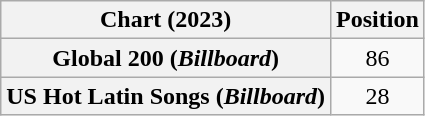<table class="wikitable sortable plainrowheaders" style="text-align:center">
<tr>
<th scope="col">Chart (2023)</th>
<th scope="col">Position</th>
</tr>
<tr>
<th scope="row">Global 200 (<em>Billboard</em>)</th>
<td>86</td>
</tr>
<tr>
<th scope="row">US Hot Latin Songs (<em>Billboard</em>)</th>
<td>28</td>
</tr>
</table>
